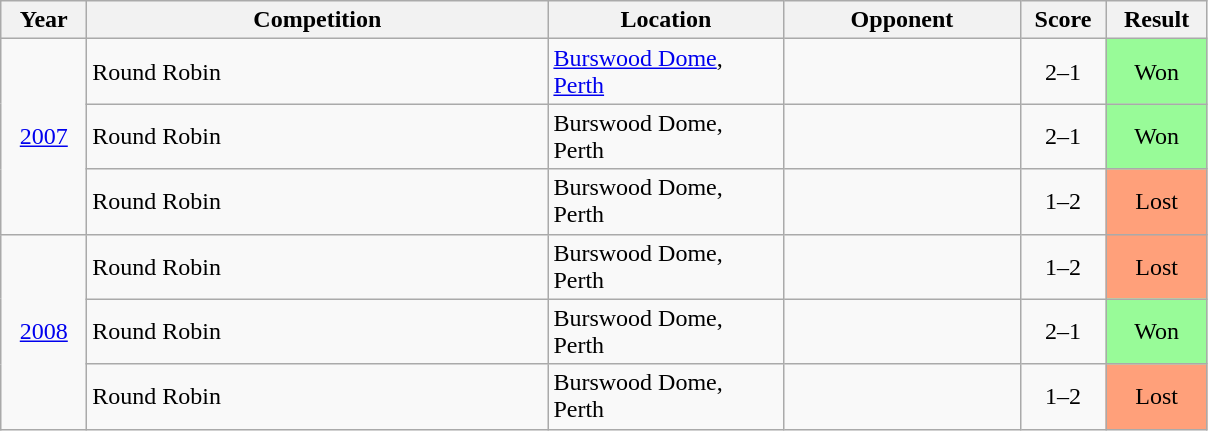<table class="wikitable">
<tr>
<th width="50">Year</th>
<th width="300">Competition</th>
<th width="150">Location</th>
<th width="150">Opponent</th>
<th width="50">Score</th>
<th width="60">Result</th>
</tr>
<tr>
<td align="center" rowspan="3"><a href='#'>2007</a></td>
<td>Round Robin</td>
<td><a href='#'>Burswood Dome</a>, <a href='#'>Perth</a></td>
<td></td>
<td align="center">2–1</td>
<td align="center" bgcolor="#98FB98">Won</td>
</tr>
<tr>
<td>Round Robin</td>
<td>Burswood Dome, Perth</td>
<td></td>
<td align="center">2–1</td>
<td align="center" bgcolor="#98FB98">Won</td>
</tr>
<tr>
<td>Round Robin</td>
<td>Burswood Dome, Perth</td>
<td></td>
<td align="center">1–2</td>
<td align="center" bgcolor="#FFA07A">Lost</td>
</tr>
<tr>
<td align="center" rowspan="3"><a href='#'>2008</a></td>
<td>Round Robin</td>
<td>Burswood Dome, Perth</td>
<td></td>
<td align="center">1–2</td>
<td align="center" bgcolor="#FFA07A">Lost</td>
</tr>
<tr>
<td>Round Robin</td>
<td>Burswood Dome, Perth</td>
<td></td>
<td align="center">2–1</td>
<td align="center" bgcolor="#98FB98">Won</td>
</tr>
<tr>
<td>Round Robin</td>
<td>Burswood Dome, Perth</td>
<td></td>
<td align="center">1–2</td>
<td align="center" bgcolor="#FFA07A">Lost</td>
</tr>
</table>
